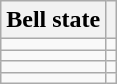<table class="wikitable">
<tr>
<th>Bell state</th>
<th></th>
</tr>
<tr>
<td></td>
<td></td>
</tr>
<tr>
<td></td>
<td></td>
</tr>
<tr>
<td></td>
<td></td>
</tr>
<tr>
<td></td>
<td></td>
</tr>
</table>
